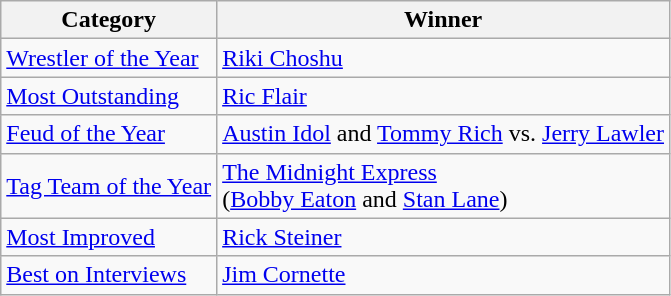<table class="wikitable">
<tr>
<th>Category</th>
<th>Winner</th>
</tr>
<tr>
<td><a href='#'>Wrestler of the Year</a></td>
<td><a href='#'>Riki Choshu</a></td>
</tr>
<tr>
<td><a href='#'>Most Outstanding</a></td>
<td><a href='#'>Ric Flair</a></td>
</tr>
<tr>
<td><a href='#'>Feud of the Year</a></td>
<td><a href='#'>Austin Idol</a> and <a href='#'>Tommy Rich</a> vs. <a href='#'>Jerry Lawler</a></td>
</tr>
<tr>
<td><a href='#'>Tag Team of the Year</a></td>
<td><a href='#'>The Midnight Express</a><br>(<a href='#'>Bobby Eaton</a> and <a href='#'>Stan Lane</a>)</td>
</tr>
<tr>
<td><a href='#'>Most Improved</a></td>
<td><a href='#'>Rick Steiner</a></td>
</tr>
<tr>
<td><a href='#'>Best on Interviews</a></td>
<td><a href='#'>Jim Cornette</a></td>
</tr>
</table>
